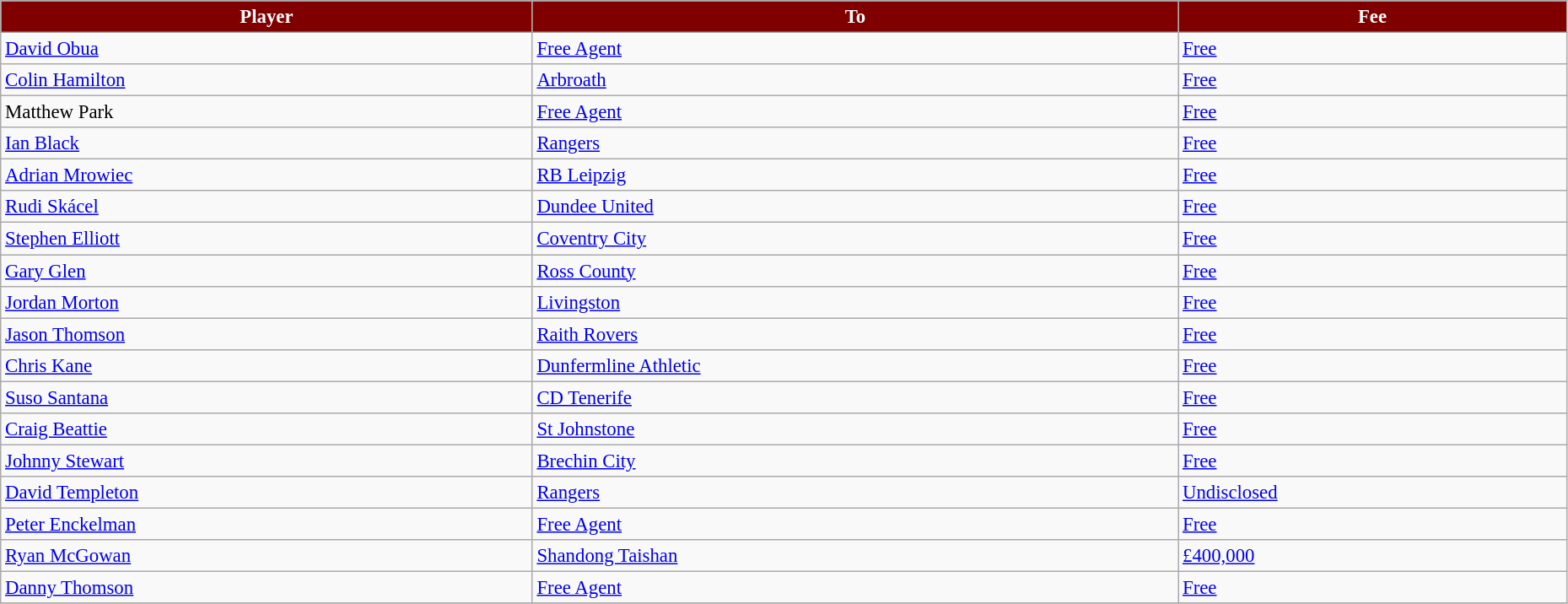<table class="wikitable" style="text-align:left; font-size:95%;width:98%;">
<tr>
<th style="background:maroon; color:white;">Player</th>
<th style="background:maroon; color:white;">To</th>
<th style="background:maroon; color:white;">Fee</th>
</tr>
<tr>
<td> <a href='#'>David Obua</a></td>
<td><a href='#'>Free Agent</a></td>
<td><a href='#'>Free</a></td>
</tr>
<tr>
<td> <a href='#'>Colin Hamilton</a></td>
<td> <a href='#'>Arbroath</a></td>
<td><a href='#'>Free</a></td>
</tr>
<tr>
<td> Matthew Park</td>
<td><a href='#'>Free Agent</a></td>
<td><a href='#'>Free</a></td>
</tr>
<tr>
<td> <a href='#'>Ian Black</a></td>
<td> <a href='#'>Rangers</a></td>
<td><a href='#'>Free</a></td>
</tr>
<tr>
<td> <a href='#'>Adrian Mrowiec</a></td>
<td> <a href='#'>RB Leipzig</a></td>
<td><a href='#'>Free</a></td>
</tr>
<tr>
<td> <a href='#'>Rudi Skácel</a></td>
<td> <a href='#'>Dundee United</a></td>
<td><a href='#'>Free</a></td>
</tr>
<tr>
<td> <a href='#'>Stephen Elliott</a></td>
<td> <a href='#'>Coventry City</a></td>
<td><a href='#'>Free</a></td>
</tr>
<tr>
<td> <a href='#'>Gary Glen</a></td>
<td> <a href='#'>Ross County</a></td>
<td><a href='#'>Free</a></td>
</tr>
<tr>
<td> <a href='#'>Jordan Morton</a></td>
<td> <a href='#'>Livingston</a></td>
<td><a href='#'>Free</a></td>
</tr>
<tr>
<td> <a href='#'>Jason Thomson</a></td>
<td> <a href='#'>Raith Rovers</a></td>
<td><a href='#'>Free</a></td>
</tr>
<tr>
<td> <a href='#'>Chris Kane</a></td>
<td> <a href='#'>Dunfermline Athletic</a></td>
<td><a href='#'>Free</a></td>
</tr>
<tr>
<td> <a href='#'>Suso Santana</a></td>
<td> <a href='#'>CD Tenerife</a></td>
<td><a href='#'>Free</a></td>
</tr>
<tr>
<td> <a href='#'>Craig Beattie</a></td>
<td> <a href='#'>St Johnstone</a></td>
<td><a href='#'>Free</a></td>
</tr>
<tr>
<td> <a href='#'>Johnny Stewart</a></td>
<td> <a href='#'>Brechin City</a></td>
<td><a href='#'>Free</a></td>
</tr>
<tr>
<td> <a href='#'>David Templeton</a></td>
<td> <a href='#'>Rangers</a></td>
<td><a href='#'>Undisclosed</a></td>
</tr>
<tr>
<td> <a href='#'>Peter Enckelman</a></td>
<td><a href='#'>Free Agent</a></td>
<td><a href='#'>Free</a></td>
</tr>
<tr>
<td> <a href='#'>Ryan McGowan</a></td>
<td> <a href='#'>Shandong Taishan</a></td>
<td><a href='#'>£400,000</a></td>
</tr>
<tr>
<td> <a href='#'>Danny Thomson</a></td>
<td><a href='#'>Free Agent</a></td>
<td><a href='#'>Free</a></td>
</tr>
<tr>
</tr>
</table>
